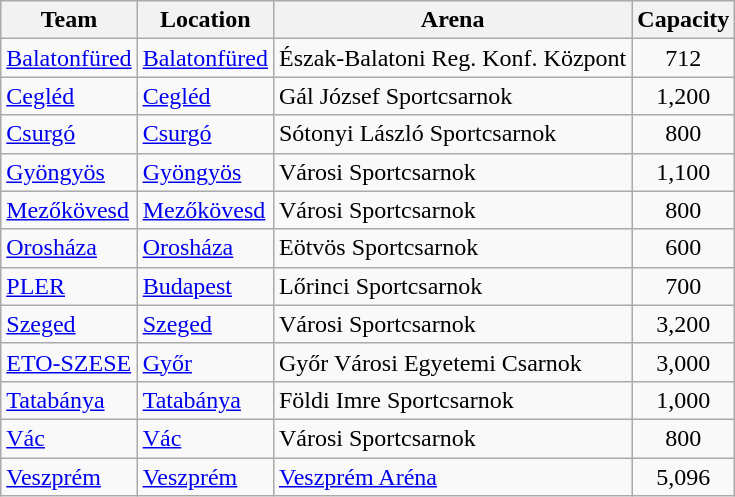<table class="wikitable sortable" style="text-align: left;">
<tr>
<th>Team</th>
<th>Location</th>
<th>Arena</th>
<th>Capacity</th>
</tr>
<tr>
<td><a href='#'>Balatonfüred</a></td>
<td><a href='#'>Balatonfüred</a></td>
<td>Észak-Balatoni Reg. Konf. Központ</td>
<td align="center">712</td>
</tr>
<tr>
<td><a href='#'>Cegléd</a></td>
<td><a href='#'>Cegléd</a></td>
<td>Gál József Sportcsarnok</td>
<td align="center">1,200</td>
</tr>
<tr>
<td><a href='#'>Csurgó</a></td>
<td><a href='#'>Csurgó</a></td>
<td>Sótonyi László Sportcsarnok</td>
<td align="center">800</td>
</tr>
<tr>
<td><a href='#'>Gyöngyös</a></td>
<td><a href='#'>Gyöngyös</a></td>
<td>Városi Sportcsarnok</td>
<td align="center">1,100</td>
</tr>
<tr>
<td><a href='#'>Mezőkövesd</a></td>
<td><a href='#'>Mezőkövesd</a></td>
<td>Városi Sportcsarnok</td>
<td align="center">800</td>
</tr>
<tr>
<td><a href='#'>Orosháza</a></td>
<td><a href='#'>Orosháza</a></td>
<td>Eötvös Sportcsarnok</td>
<td align="center">600</td>
</tr>
<tr>
<td><a href='#'>PLER</a></td>
<td><a href='#'>Budapest</a></td>
<td>Lőrinci Sportcsarnok</td>
<td align="center">700</td>
</tr>
<tr>
<td><a href='#'>Szeged</a></td>
<td><a href='#'>Szeged</a></td>
<td>Városi Sportcsarnok</td>
<td align="center">3,200</td>
</tr>
<tr>
<td><a href='#'>ETO-SZESE</a></td>
<td><a href='#'>Győr</a></td>
<td>Győr Városi Egyetemi Csarnok</td>
<td align="center">3,000</td>
</tr>
<tr>
<td><a href='#'>Tatabánya</a></td>
<td><a href='#'>Tatabánya</a></td>
<td>Földi Imre Sportcsarnok</td>
<td align="center">1,000</td>
</tr>
<tr>
<td><a href='#'>Vác</a></td>
<td><a href='#'>Vác</a></td>
<td>Városi Sportcsarnok</td>
<td align="center">800</td>
</tr>
<tr>
<td><a href='#'>Veszprém</a></td>
<td><a href='#'>Veszprém</a></td>
<td><a href='#'>Veszprém Aréna</a></td>
<td align="center">5,096</td>
</tr>
</table>
